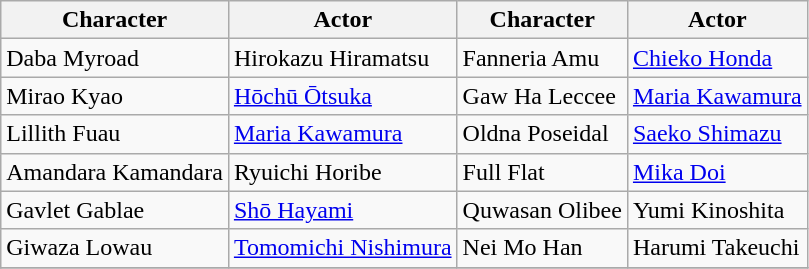<table class="wikitable">
<tr>
<th>Character</th>
<th>Actor</th>
<th>Character</th>
<th>Actor</th>
</tr>
<tr>
<td>Daba Myroad</td>
<td>Hirokazu Hiramatsu</td>
<td>Fanneria Amu</td>
<td><a href='#'>Chieko Honda</a></td>
</tr>
<tr>
<td>Mirao Kyao</td>
<td><a href='#'>Hōchū Ōtsuka</a></td>
<td>Gaw Ha Leccee</td>
<td><a href='#'>Maria Kawamura</a></td>
</tr>
<tr>
<td>Lillith Fuau</td>
<td><a href='#'>Maria Kawamura</a></td>
<td>Oldna Poseidal</td>
<td><a href='#'>Saeko Shimazu</a></td>
</tr>
<tr>
<td>Amandara Kamandara</td>
<td>Ryuichi Horibe</td>
<td>Full Flat</td>
<td><a href='#'>Mika Doi</a></td>
</tr>
<tr>
<td>Gavlet Gablae</td>
<td><a href='#'>Shō Hayami</a></td>
<td>Quwasan Olibee</td>
<td>Yumi Kinoshita</td>
</tr>
<tr>
<td>Giwaza Lowau</td>
<td><a href='#'>Tomomichi Nishimura</a></td>
<td>Nei Mo Han</td>
<td>Harumi Takeuchi</td>
</tr>
<tr>
</tr>
</table>
